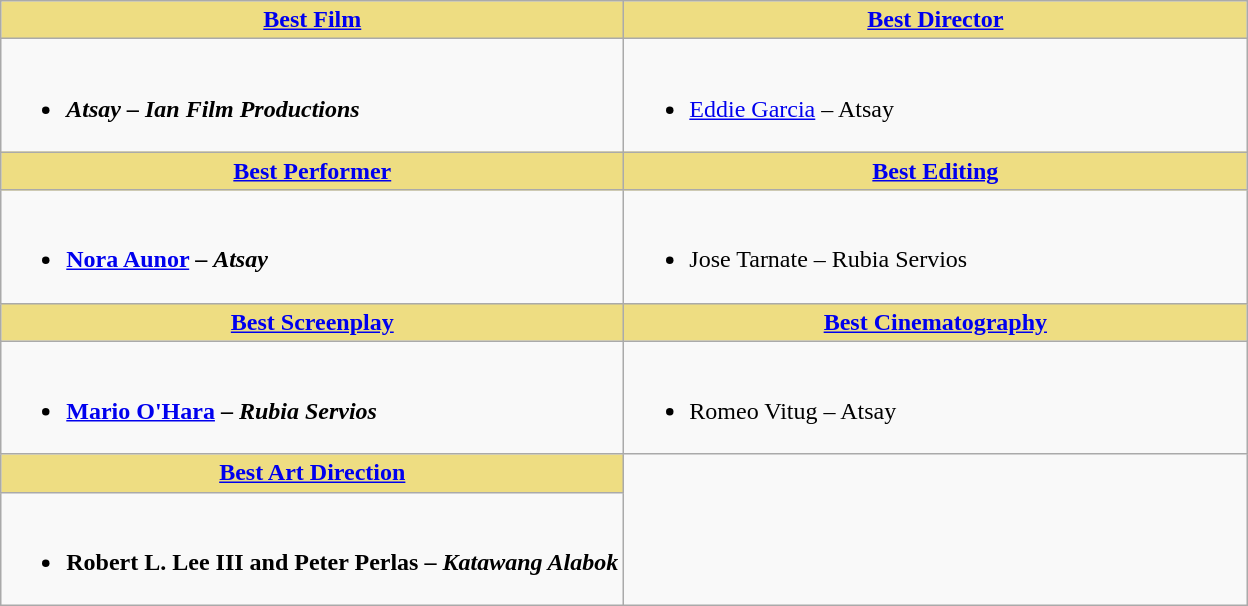<table class=wikitable>
<tr>
<th style="background:#EEDD82; width:50%"><a href='#'>Best Film</a></th>
<th style="background:#EEDD82; width:50%"><a href='#'>Best Director</a></th>
</tr>
<tr>
<td valign="top"><br><ul><li><strong><em>Atsay<em> – Ian Film Productions<strong></li></ul></td>
<td valign="top"><br><ul><li></strong><a href='#'>Eddie Garcia</a> – </em>Atsay</em></strong></li></ul></td>
</tr>
<tr>
<th style="background:#EEDD82; width:50%"><a href='#'>Best Performer</a></th>
<th style="background:#EEDD82; width:50%"><a href='#'>Best Editing</a></th>
</tr>
<tr>
<td valign="top"><br><ul><li><strong><a href='#'>Nora Aunor</a> – <em>Atsay<strong><em></li></ul></td>
<td valign="top"><br><ul><li></strong>Jose Tarnate – </em>Rubia Servios</em></strong></li></ul></td>
</tr>
<tr>
<th style="background:#EEDD82; width:50%"><a href='#'>Best Screenplay</a></th>
<th style="background:#EEDD82; width:50%"><a href='#'>Best Cinematography</a></th>
</tr>
<tr>
<td valign="top"><br><ul><li><strong><a href='#'>Mario O'Hara</a> – <em>Rubia Servios<strong><em></li></ul></td>
<td valign="top"><br><ul><li></strong>Romeo Vitug – </em>Atsay</em></strong></li></ul></td>
</tr>
<tr>
<th style="background:#EEDD82; width:50%"><a href='#'>Best Art Direction</a></th>
</tr>
<tr>
<td valign="top"><br><ul><li><strong>Robert L. Lee III and Peter Perlas – <em>Katawang Alabok<strong><em></li></ul></td>
</tr>
</table>
